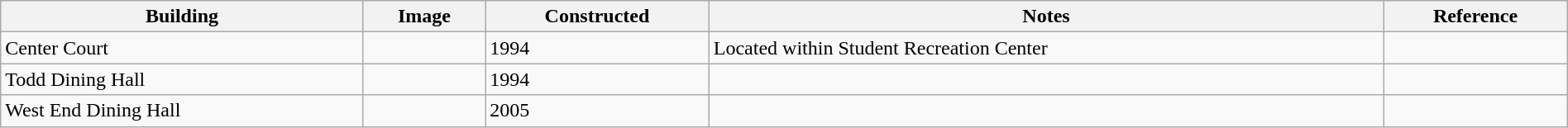<table class="wikitable sortable" style="width:100%">
<tr>
<th style="width:*;">Building</th>
<th style="width:*;" class="unsortable">Image</th>
<th style="width:*;">Constructed</th>
<th style="width:*;" class="unsortable">Notes</th>
<th style="width:*;" class="unsortable">Reference</th>
</tr>
<tr valign="top">
<td>Center Court</td>
<td></td>
<td>1994</td>
<td>Located within Student Recreation Center</td>
<td></td>
</tr>
<tr>
<td>Todd Dining Hall</td>
<td></td>
<td>1994</td>
<td></td>
<td></td>
</tr>
<tr>
<td>West End Dining Hall</td>
<td></td>
<td>2005</td>
<td></td>
<td></td>
</tr>
</table>
